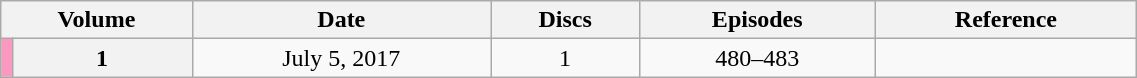<table class="wikitable" style="text-align: center; width: 60%;">
<tr>
<th colspan="2">Volume</th>
<th scope="col">Date</th>
<th scope="col">Discs</th>
<th scope="col">Episodes</th>
<th scope="col">Reference</th>
</tr>
<tr>
<td rowspan="2" width="1%" style="background: #FA98C0;"></td>
<th scope="row">1</th>
<td>July 5, 2017</td>
<td>1</td>
<td>480–483</td>
<td></td>
</tr>
</table>
